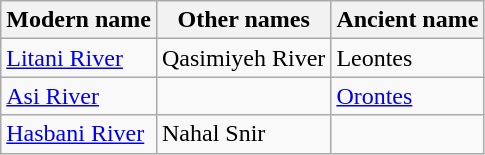<table class="wikitable" border="1">
<tr>
<th>Modern name</th>
<th>Other names</th>
<th>Ancient name</th>
</tr>
<tr>
<td><a href='#'>Litani River</a></td>
<td>Qasimiyeh River</td>
<td>Leontes</td>
</tr>
<tr>
<td><a href='#'>Asi River</a></td>
<td></td>
<td><a href='#'>Orontes</a></td>
</tr>
<tr>
<td><a href='#'>Hasbani River</a></td>
<td>Nahal Snir</td>
<td></td>
</tr>
</table>
